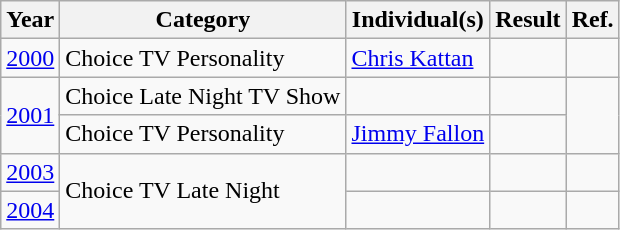<table class="wikitable">
<tr>
<th>Year</th>
<th>Category</th>
<th>Individual(s)</th>
<th>Result</th>
<th>Ref.</th>
</tr>
<tr>
<td><a href='#'>2000</a></td>
<td>Choice TV Personality</td>
<td><a href='#'>Chris Kattan</a></td>
<td></td>
<td align="center"></td>
</tr>
<tr>
<td rowspan="2"><a href='#'>2001</a></td>
<td>Choice Late Night TV Show</td>
<td></td>
<td></td>
<td rowspan="2" align="center"></td>
</tr>
<tr>
<td>Choice TV Personality</td>
<td><a href='#'>Jimmy Fallon</a></td>
<td></td>
</tr>
<tr>
<td><a href='#'>2003</a></td>
<td rowspan="2">Choice TV Late Night</td>
<td></td>
<td></td>
<td align="center"></td>
</tr>
<tr>
<td><a href='#'>2004</a></td>
<td></td>
<td></td>
<td align="center"></td>
</tr>
</table>
